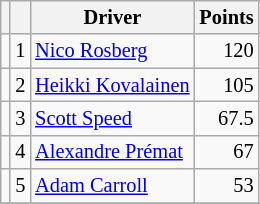<table class="wikitable" style="font-size: 85%;">
<tr>
<th></th>
<th></th>
<th>Driver</th>
<th>Points</th>
</tr>
<tr>
<td align="left"></td>
<td align="center">1</td>
<td> <a href='#'>Nico Rosberg</a></td>
<td align="right">120</td>
</tr>
<tr>
<td align="left"></td>
<td align="center">2</td>
<td> <a href='#'>Heikki Kovalainen</a></td>
<td align="right">105</td>
</tr>
<tr>
<td align="left"></td>
<td align="center">3</td>
<td> <a href='#'>Scott Speed</a></td>
<td align="right">67.5</td>
</tr>
<tr>
<td align="left"></td>
<td align="center">4</td>
<td> <a href='#'>Alexandre Prémat</a></td>
<td align="right">67</td>
</tr>
<tr>
<td align="left"></td>
<td align="center">5</td>
<td> <a href='#'>Adam Carroll</a></td>
<td align="right">53</td>
</tr>
<tr>
</tr>
</table>
